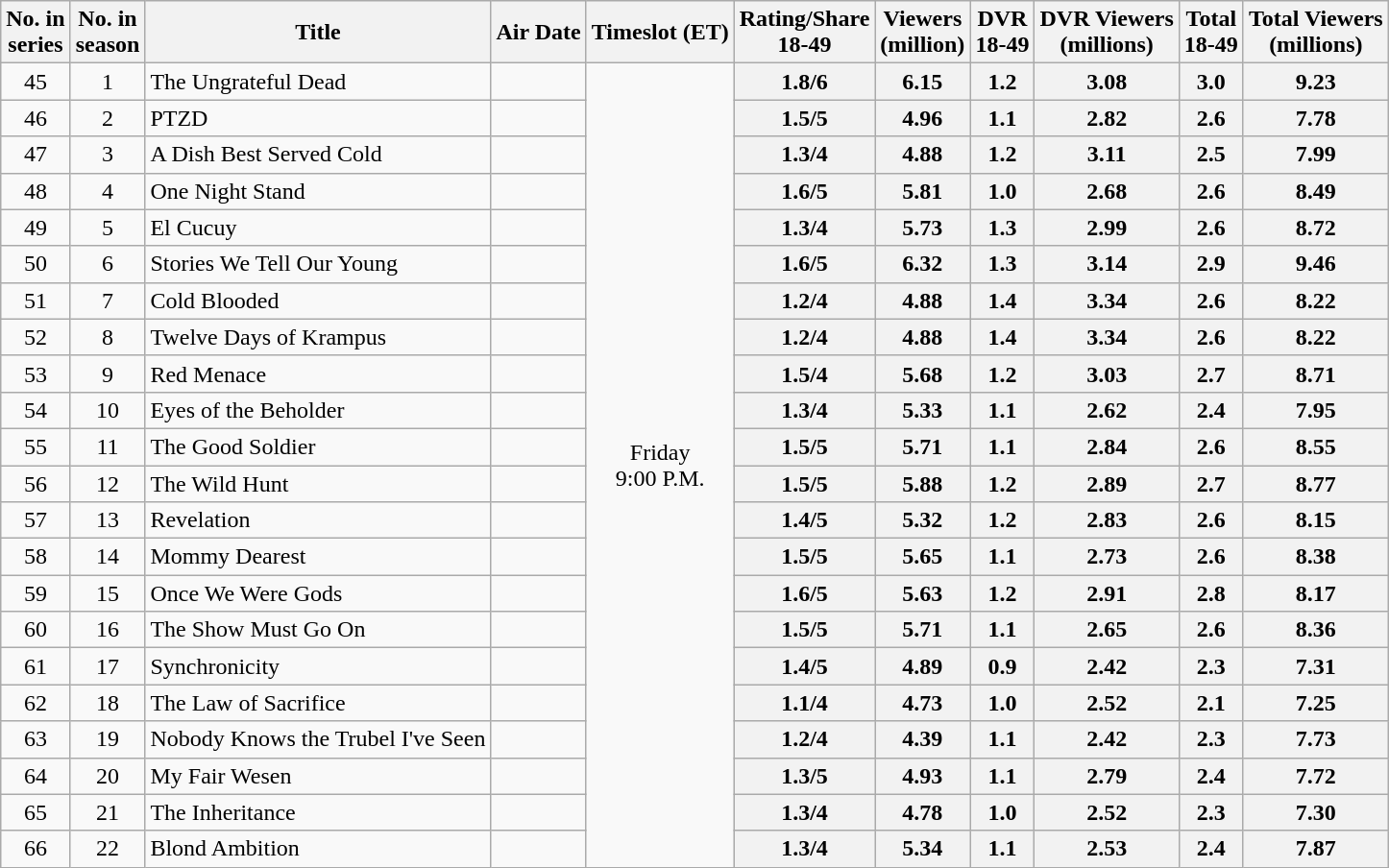<table class="wikitable">
<tr>
<th>No. in<br>series</th>
<th>No. in<br>season</th>
<th>Title</th>
<th>Air Date</th>
<th>Timeslot (ET)</th>
<th>Rating/Share<br>18-49</th>
<th>Viewers<br>(million)</th>
<th>DVR<br>18-49</th>
<th>DVR Viewers<br>(millions)</th>
<th>Total<br>18-49</th>
<th>Total Viewers<br>(millions)</th>
</tr>
<tr>
<td style="text-align:center">45</td>
<td style="text-align:center">1</td>
<td>The Ungrateful Dead</td>
<td></td>
<td style="text-align:center" rowspan=22>Friday<br>9:00 P.M.</td>
<th style="text-align:center">1.8/6</th>
<th style="text-align:center">6.15</th>
<th style="text-align:center">1.2</th>
<th style="text-align:center">3.08</th>
<th style="text-align:center">3.0</th>
<th style="text-align:center">9.23</th>
</tr>
<tr>
<td style="text-align:center">46</td>
<td style="text-align:center">2</td>
<td>PTZD</td>
<td></td>
<th style="text-align:center">1.5/5</th>
<th style="text-align:center">4.96</th>
<th style="text-align:center">1.1</th>
<th style="text-align:center">2.82</th>
<th style="text-align:center">2.6</th>
<th style="text-align:center">7.78</th>
</tr>
<tr>
<td style="text-align:center">47</td>
<td style="text-align:center">3</td>
<td>A Dish Best Served Cold</td>
<td></td>
<th style="text-align:center">1.3/4</th>
<th style="text-align:center">4.88</th>
<th style="text-align:center">1.2</th>
<th style="text-align:center">3.11</th>
<th style="text-align:center">2.5</th>
<th style="text-align:center">7.99</th>
</tr>
<tr>
<td style="text-align:center">48</td>
<td style="text-align:center">4</td>
<td>One Night Stand</td>
<td></td>
<th style="text-align:center">1.6/5</th>
<th style="text-align:center">5.81</th>
<th style="text-align:center">1.0</th>
<th style="text-align:center">2.68</th>
<th style="text-align:center">2.6</th>
<th style="text-align:center">8.49</th>
</tr>
<tr>
<td style="text-align:center">49</td>
<td style="text-align:center">5</td>
<td>El Cucuy</td>
<td></td>
<th style="text-align:center">1.3/4</th>
<th style="text-align:center">5.73</th>
<th style="text-align:center">1.3</th>
<th style="text-align:center">2.99</th>
<th style="text-align:center">2.6</th>
<th style="text-align:center">8.72</th>
</tr>
<tr>
<td style="text-align:center">50</td>
<td style="text-align:center">6</td>
<td>Stories We Tell Our Young</td>
<td></td>
<th style="text-align:center">1.6/5</th>
<th style="text-align:center">6.32</th>
<th style="text-align:center">1.3</th>
<th style="text-align:center">3.14</th>
<th style="text-align:center">2.9</th>
<th style="text-align:center">9.46</th>
</tr>
<tr>
<td style="text-align:center">51</td>
<td style="text-align:center">7</td>
<td>Cold Blooded</td>
<td></td>
<th style="text-align:center">1.2/4</th>
<th style="text-align:center">4.88</th>
<th style="text-align:center">1.4</th>
<th style="text-align:center">3.34</th>
<th style="text-align:center">2.6</th>
<th style="text-align:center">8.22</th>
</tr>
<tr>
<td style="text-align:center">52</td>
<td style="text-align:center">8</td>
<td>Twelve Days of Krampus</td>
<td></td>
<th style="text-align:center">1.2/4</th>
<th style="text-align:center">4.88</th>
<th style="text-align:center">1.4</th>
<th style="text-align:center">3.34</th>
<th style="text-align:center">2.6</th>
<th style="text-align:center">8.22</th>
</tr>
<tr>
<td style="text-align:center">53</td>
<td style="text-align:center">9</td>
<td>Red Menace</td>
<td></td>
<th style="text-align:center">1.5/4</th>
<th style="text-align:center">5.68</th>
<th style="text-align:center">1.2</th>
<th style="text-align:center">3.03</th>
<th style="text-align:center">2.7</th>
<th style="text-align:center">8.71</th>
</tr>
<tr>
<td style="text-align:center">54</td>
<td style="text-align:center">10</td>
<td>Eyes of the Beholder</td>
<td></td>
<th style="text-align:center">1.3/4</th>
<th style="text-align:center">5.33</th>
<th style="text-align:center">1.1</th>
<th style="text-align:center">2.62</th>
<th style="text-align:center">2.4</th>
<th style="text-align:center">7.95</th>
</tr>
<tr>
<td style="text-align:center">55</td>
<td style="text-align:center">11</td>
<td>The Good Soldier</td>
<td></td>
<th style="text-align:center">1.5/5</th>
<th style="text-align:center">5.71</th>
<th style="text-align:center">1.1</th>
<th style="text-align:center">2.84</th>
<th style="text-align:center">2.6</th>
<th style="text-align:center">8.55</th>
</tr>
<tr>
<td style="text-align:center">56</td>
<td style="text-align:center">12</td>
<td>The Wild Hunt</td>
<td></td>
<th style="text-align:center">1.5/5</th>
<th style="text-align:center">5.88</th>
<th style="text-align:center">1.2</th>
<th style="text-align:center">2.89</th>
<th style="text-align:center">2.7</th>
<th style="text-align:center">8.77</th>
</tr>
<tr>
<td style="text-align:center">57</td>
<td style="text-align:center">13</td>
<td>Revelation</td>
<td></td>
<th style="text-align:center">1.4/5</th>
<th style="text-align:center">5.32</th>
<th style="text-align:center">1.2</th>
<th style="text-align:center">2.83</th>
<th style="text-align:center">2.6</th>
<th style="text-align:center">8.15</th>
</tr>
<tr>
<td style="text-align:center">58</td>
<td style="text-align:center">14</td>
<td>Mommy Dearest</td>
<td></td>
<th style="text-align:center">1.5/5</th>
<th style="text-align:center">5.65</th>
<th style="text-align:center">1.1</th>
<th style="text-align:center">2.73</th>
<th style="text-align:center">2.6</th>
<th style="text-align:center">8.38</th>
</tr>
<tr>
<td style="text-align:center">59</td>
<td style="text-align:center">15</td>
<td>Once We Were Gods</td>
<td></td>
<th style="text-align:center">1.6/5</th>
<th style="text-align:center">5.63</th>
<th style="text-align:center">1.2</th>
<th style="text-align:center">2.91</th>
<th style="text-align:center">2.8</th>
<th style="text-align:center">8.17</th>
</tr>
<tr>
<td style="text-align:center">60</td>
<td style="text-align:center">16</td>
<td>The Show Must Go On</td>
<td></td>
<th style="text-align:center">1.5/5</th>
<th style="text-align:center">5.71</th>
<th style="text-align:center">1.1</th>
<th style="text-align:center">2.65</th>
<th style="text-align:center">2.6</th>
<th style="text-align:center">8.36</th>
</tr>
<tr>
<td style="text-align:center">61</td>
<td style="text-align:center">17</td>
<td>Synchronicity</td>
<td></td>
<th style="text-align:center">1.4/5</th>
<th style="text-align:center">4.89</th>
<th style="text-align:center">0.9</th>
<th style="text-align:center">2.42</th>
<th style="text-align:center">2.3</th>
<th style="text-align:center">7.31</th>
</tr>
<tr>
<td style="text-align:center">62</td>
<td style="text-align:center">18</td>
<td>The Law of Sacrifice</td>
<td></td>
<th style="text-align:center">1.1/4</th>
<th style="text-align:center">4.73</th>
<th style="text-align:center">1.0</th>
<th style="text-align:center">2.52</th>
<th style="text-align:center">2.1</th>
<th style="text-align:center">7.25</th>
</tr>
<tr>
<td style="text-align:center">63</td>
<td style="text-align:center">19</td>
<td>Nobody Knows the Trubel I've Seen</td>
<td></td>
<th style="text-align:center">1.2/4</th>
<th style="text-align:center">4.39</th>
<th style="text-align:center">1.1</th>
<th style="text-align:center">2.42</th>
<th style="text-align:center">2.3</th>
<th style="text-align:center">7.73</th>
</tr>
<tr>
<td style="text-align:center">64</td>
<td style="text-align:center">20</td>
<td>My Fair Wesen</td>
<td></td>
<th style="text-align:center">1.3/5</th>
<th style="text-align:center">4.93</th>
<th style="text-align:center">1.1</th>
<th style="text-align:center">2.79</th>
<th style="text-align:center">2.4</th>
<th style="text-align:center">7.72</th>
</tr>
<tr>
<td style="text-align:center">65</td>
<td style="text-align:center">21</td>
<td>The Inheritance</td>
<td></td>
<th style="text-align:center">1.3/4</th>
<th style="text-align:center">4.78</th>
<th style="text-align:center">1.0</th>
<th style="text-align:center">2.52</th>
<th style="text-align:center">2.3</th>
<th style="text-align:center">7.30</th>
</tr>
<tr>
<td style="text-align:center">66</td>
<td style="text-align:center">22</td>
<td>Blond Ambition</td>
<td></td>
<th style="text-align:center">1.3/4</th>
<th style="text-align:center">5.34</th>
<th style="text-align:center">1.1</th>
<th style="text-align:center">2.53</th>
<th style="text-align:center">2.4</th>
<th style="text-align:center">7.87</th>
</tr>
</table>
